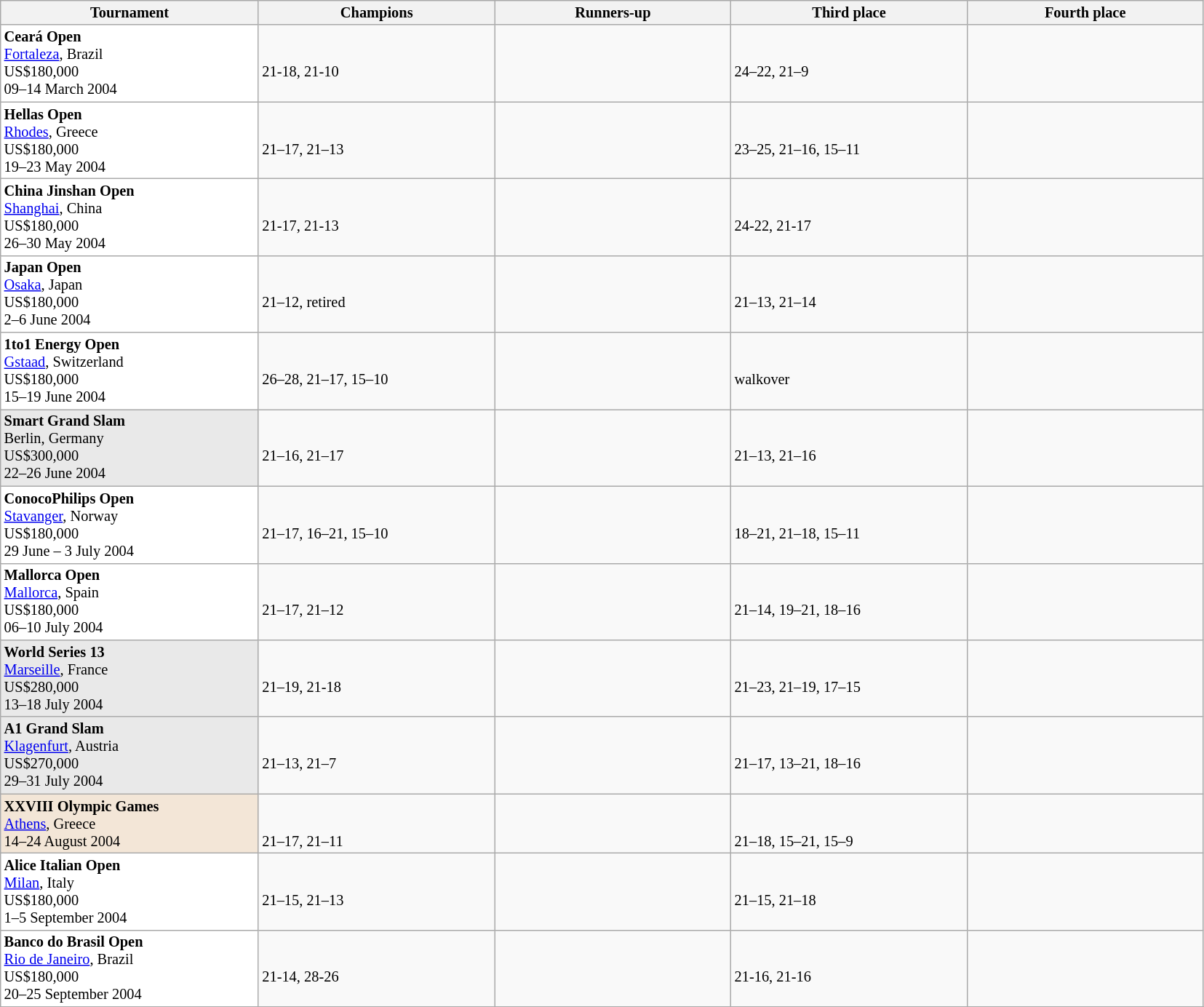<table class=wikitable style=font-size:85%>
<tr>
<th width=230>Tournament</th>
<th width=210>Champions</th>
<th width=210>Runners-up</th>
<th width=210>Third place</th>
<th width=210>Fourth place</th>
</tr>
<tr valign=top>
<td style="background:#ffffff;"><strong>Ceará Open</strong><br><a href='#'>Fortaleza</a>, Brazil<br>US$180,000<br>09–14 March 2004</td>
<td><strong><br></strong><br>21-18, 21-10</td>
<td><br></td>
<td><br><br>24–22, 21–9</td>
<td><br></td>
</tr>
<tr valign=top>
<td style="background:#ffffff;"><strong>Hellas Open</strong><br><a href='#'>Rhodes</a>, Greece<br>US$180,000<br>19–23 May 2004</td>
<td><strong><br></strong><br>21–17, 21–13</td>
<td><br></td>
<td><br><br>23–25, 21–16, 15–11</td>
<td><br></td>
</tr>
<tr valign=top>
<td style="background:#ffffff;"><strong>China Jinshan Open</strong><br><a href='#'>Shanghai</a>, China<br>US$180,000<br>26–30 May 2004</td>
<td><strong><br></strong><br>21-17, 21-13</td>
<td><br></td>
<td><br><br>24-22, 21-17</td>
<td><br></td>
</tr>
<tr valign=top>
<td style="background:#ffffff;"><strong>Japan Open</strong><br><a href='#'>Osaka</a>, Japan<br>US$180,000<br>2–6 June 2004</td>
<td><strong><br></strong><br>21–12, retired</td>
<td><br></td>
<td><br><br>21–13, 21–14</td>
<td><br></td>
</tr>
<tr valign=top>
<td style="background:#ffffff;"><strong>1to1 Energy Open</strong><br><a href='#'>Gstaad</a>, Switzerland<br>US$180,000<br>15–19 June 2004</td>
<td><strong><br></strong><br>26–28, 21–17, 15–10</td>
<td><br></td>
<td><br><br>walkover</td>
<td><br></td>
</tr>
<tr valign=top>
<td style="background:#E9E9E9;"><strong>Smart Grand Slam</strong><br>Berlin, 	Germany<br>US$300,000<br>22–26 June 2004</td>
<td><strong><br></strong><br>21–16, 21–17</td>
<td><br></td>
<td><br><br>21–13, 21–16</td>
<td><br></td>
</tr>
<tr valign=top>
<td style="background:#ffffff;"><strong>ConocoPhilips Open</strong><br><a href='#'>Stavanger</a>, Norway<br>US$180,000<br>29 June – 3 July 2004</td>
<td><strong><br></strong><br>21–17, 16–21, 15–10</td>
<td><br></td>
<td><br><br>18–21, 21–18, 15–11</td>
<td><br></td>
</tr>
<tr valign=top>
<td style="background:#ffffff;"><strong>Mallorca Open</strong><br><a href='#'>Mallorca</a>, Spain<br>US$180,000<br>06–10 July 2004</td>
<td><strong><br></strong><br>21–17, 21–12</td>
<td><br></td>
<td><br><br>21–14, 19–21, 18–16</td>
<td><br></td>
</tr>
<tr valign=top>
<td style="background:#E9E9E9;"><strong>World Series 13</strong><br><a href='#'>Marseille</a>, 	France<br>US$280,000<br>13–18 July 2004</td>
<td><strong><br></strong><br>21–19, 21-18</td>
<td><br></td>
<td><br><br>21–23, 21–19, 17–15</td>
<td><br></td>
</tr>
<tr valign=top>
<td style="background:#E9E9E9;"><strong>A1 Grand Slam</strong><br><a href='#'>Klagenfurt</a>, Austria<br>US$270,000<br>29–31 July 2004</td>
<td><strong><br></strong><br>21–13, 21–7</td>
<td><br></td>
<td><br><br>21–17, 13–21, 18–16</td>
<td><br></td>
</tr>
<tr valign=top>
<td style="background:#F3E6D7;"><strong>XXVIII Olympic Games</strong><br><a href='#'>Athens</a>, Greece<br>14–24 August 2004</td>
<td><strong><br></strong><br>21–17, 21–11</td>
<td><br></td>
<td><br><br>21–18, 15–21, 15–9</td>
<td><br></td>
</tr>
<tr valign=top>
<td style="background:#ffffff;"><strong>Alice Italian Open</strong><br><a href='#'>Milan</a>, Italy<br>US$180,000<br>1–5 September 2004</td>
<td><strong><br></strong><br>21–15, 21–13</td>
<td><br></td>
<td><br><br>21–15, 21–18</td>
<td><br></td>
</tr>
<tr valign=top>
<td style="background:#ffffff;"><strong>Banco do Brasil Open</strong><br><a href='#'>Rio de Janeiro</a>, Brazil<br>US$180,000<br>20–25 September 2004</td>
<td><strong><br></strong><br>21-14, 28-26</td>
<td><br></td>
<td><br><br>21-16, 21-16</td>
<td><br></td>
</tr>
<tr valign=top>
</tr>
</table>
